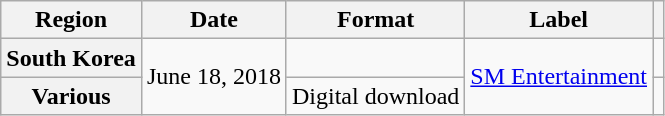<table class="wikitable plainrowheaders">
<tr>
<th>Region</th>
<th>Date</th>
<th>Format</th>
<th>Label</th>
<th></th>
</tr>
<tr>
<th scope="row">South Korea</th>
<td rowspan="2">June 18, 2018</td>
<td></td>
<td rowspan="2"><a href='#'>SM Entertainment</a></td>
<td align=center></td>
</tr>
<tr>
<th scope="row">Various</th>
<td>Digital download</td>
<td align=center></td>
</tr>
</table>
